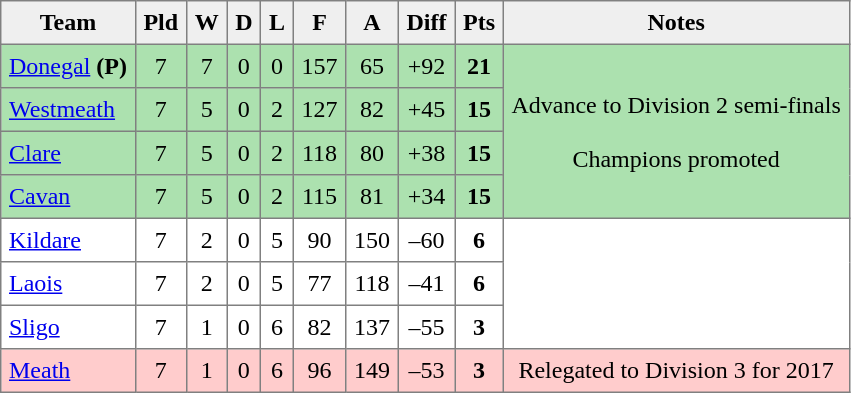<table style=border-collapse:collapse border=1 cellspacing=0 cellpadding=5>
<tr align=center bgcolor=#efefef>
<th>Team</th>
<th>Pld</th>
<th>W</th>
<th>D</th>
<th>L</th>
<th>F</th>
<th>A</th>
<th>Diff</th>
<th>Pts</th>
<th>Notes</th>
</tr>
<tr align=center style="background:#ACE1AF">
<td style="text-align:left;"> <a href='#'>Donegal</a> <strong>(P)</strong></td>
<td>7</td>
<td>7</td>
<td>0</td>
<td>0</td>
<td>157</td>
<td>65</td>
<td>+92</td>
<td><strong>21</strong></td>
<td rowspan=4>Advance to Division 2 semi-finals<br><br>Champions promoted</td>
</tr>
<tr align=center style="background:#ACE1AF;">
<td style="text-align:left;"> <a href='#'>Westmeath</a></td>
<td>7</td>
<td>5</td>
<td>0</td>
<td>2</td>
<td>127</td>
<td>82</td>
<td>+45</td>
<td><strong>15</strong></td>
</tr>
<tr align=center style="background:#ACE1AF;">
<td style="text-align:left;"> <a href='#'>Clare</a></td>
<td>7</td>
<td>5</td>
<td>0</td>
<td>2</td>
<td>118</td>
<td>80</td>
<td>+38</td>
<td><strong>15</strong></td>
</tr>
<tr align=center style="background:#ACE1AF;">
<td style="text-align:left;"> <a href='#'>Cavan</a></td>
<td>7</td>
<td>5</td>
<td>0</td>
<td>2</td>
<td>115</td>
<td>81</td>
<td>+34</td>
<td><strong>15</strong></td>
</tr>
<tr align=center style="background:#FFFFFF;">
<td style="text-align:left;"> <a href='#'>Kildare</a></td>
<td>7</td>
<td>2</td>
<td>0</td>
<td>5</td>
<td>90</td>
<td>150</td>
<td>–60</td>
<td><strong>6</strong></td>
</tr>
<tr align=center style="background:#FFFFFF;">
<td style="text-align:left;"> <a href='#'>Laois</a></td>
<td>7</td>
<td>2</td>
<td>0</td>
<td>5</td>
<td>77</td>
<td>118</td>
<td>–41</td>
<td><strong>6</strong></td>
</tr>
<tr align=center style="background:#FFFFFF;">
<td style="text-align:left;"> <a href='#'>Sligo</a></td>
<td>7</td>
<td>1</td>
<td>0</td>
<td>6</td>
<td>82</td>
<td>137</td>
<td>–55</td>
<td><strong>3</strong></td>
</tr>
<tr align=center style="background:#FFCCCC;">
<td style="text-align:left;"> <a href='#'>Meath</a></td>
<td>7</td>
<td>1</td>
<td>0</td>
<td>6</td>
<td>96</td>
<td>149</td>
<td>–53</td>
<td><strong>3</strong></td>
<td>Relegated to Division 3 for 2017</td>
</tr>
</table>
